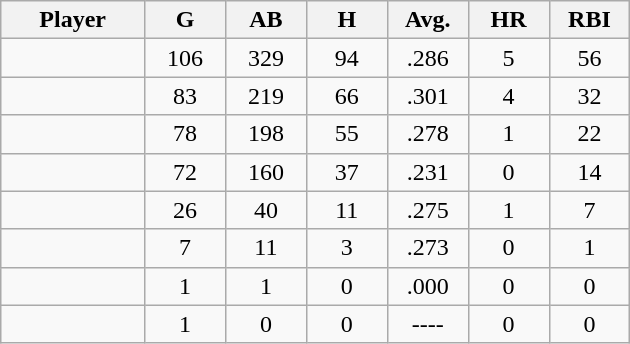<table class="wikitable sortable">
<tr>
<th bgcolor="#DDDDFF" width="16%">Player</th>
<th bgcolor="#DDDDFF" width="9%">G</th>
<th bgcolor="#DDDDFF" width="9%">AB</th>
<th bgcolor="#DDDDFF" width="9%">H</th>
<th bgcolor="#DDDDFF" width="9%">Avg.</th>
<th bgcolor="#DDDDFF" width="9%">HR</th>
<th bgcolor="#DDDDFF" width="9%">RBI</th>
</tr>
<tr align="center">
<td></td>
<td>106</td>
<td>329</td>
<td>94</td>
<td>.286</td>
<td>5</td>
<td>56</td>
</tr>
<tr align="center">
<td></td>
<td>83</td>
<td>219</td>
<td>66</td>
<td>.301</td>
<td>4</td>
<td>32</td>
</tr>
<tr align="center">
<td></td>
<td>78</td>
<td>198</td>
<td>55</td>
<td>.278</td>
<td>1</td>
<td>22</td>
</tr>
<tr align="center">
<td></td>
<td>72</td>
<td>160</td>
<td>37</td>
<td>.231</td>
<td>0</td>
<td>14</td>
</tr>
<tr align="center">
<td></td>
<td>26</td>
<td>40</td>
<td>11</td>
<td>.275</td>
<td>1</td>
<td>7</td>
</tr>
<tr align="center">
<td></td>
<td>7</td>
<td>11</td>
<td>3</td>
<td>.273</td>
<td>0</td>
<td>1</td>
</tr>
<tr align="center">
<td></td>
<td>1</td>
<td>1</td>
<td>0</td>
<td>.000</td>
<td>0</td>
<td>0</td>
</tr>
<tr align="center">
<td></td>
<td>1</td>
<td>0</td>
<td>0</td>
<td>----</td>
<td>0</td>
<td>0</td>
</tr>
</table>
